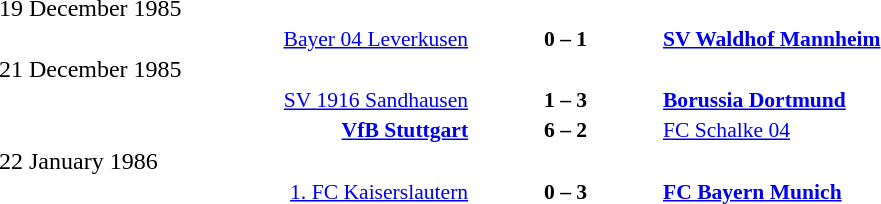<table width=100% cellspacing=1>
<tr>
<th width=25%></th>
<th width=10%></th>
<th width=25%></th>
<th></th>
</tr>
<tr>
<td>19 December 1985</td>
</tr>
<tr style=font-size:90%>
<td align=right><a href='#'>Bayer 04 Leverkusen</a></td>
<td align=center><strong>0 – 1</strong></td>
<td><strong><a href='#'>SV Waldhof Mannheim</a></strong></td>
</tr>
<tr>
<td>21 December 1985</td>
</tr>
<tr style=font-size:90%>
<td align=right><a href='#'>SV 1916 Sandhausen</a></td>
<td align=center><strong>1 – 3</strong></td>
<td><strong><a href='#'>Borussia Dortmund</a></strong></td>
</tr>
<tr style=font-size:90%>
<td align=right><strong><a href='#'>VfB Stuttgart</a></strong></td>
<td align=center><strong>6 – 2</strong></td>
<td><a href='#'>FC Schalke 04</a></td>
</tr>
<tr>
<td>22 January 1986</td>
</tr>
<tr style=font-size:90%>
<td align=right><a href='#'>1. FC Kaiserslautern</a></td>
<td align=center><strong>0 – 3</strong></td>
<td><strong><a href='#'>FC Bayern Munich</a></strong></td>
</tr>
</table>
